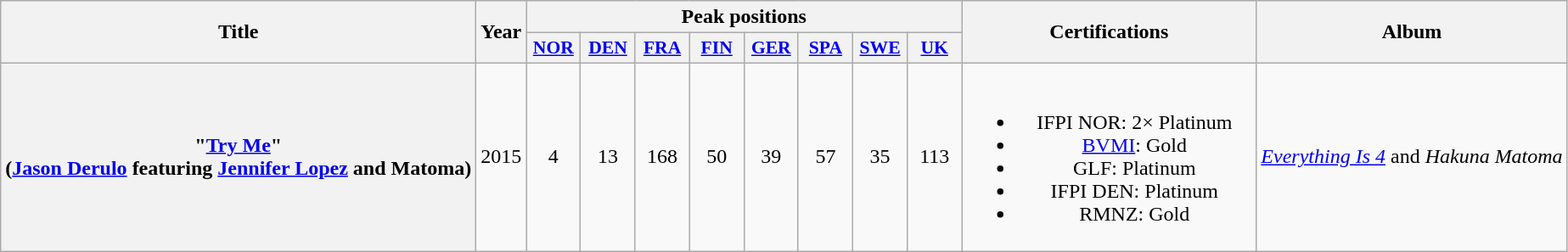<table class="wikitable plainrowheaders" style="text-align:center">
<tr>
<th rowspan="2">Title</th>
<th rowspan="2" width="2">Year</th>
<th colspan="8" width="20">Peak positions</th>
<th rowspan="2" style="width:14em;">Certifications</th>
<th rowspan="2">Album</th>
</tr>
<tr>
<th scope="col" style="width:2.5em;font-size:90%;"><a href='#'>NOR</a><br></th>
<th scope="col" style="width:2.5em;font-size:90%;"><a href='#'>DEN</a><br></th>
<th scope="col" style="width:2.5em;font-size:90%;"><a href='#'>FRA</a><br></th>
<th scope="col" style="width:2.5em;font-size:90%;"><a href='#'>FIN</a><br></th>
<th scope="col" style="width:2.5em;font-size:90%;"><a href='#'>GER</a><br></th>
<th scope="col" style="width:2.5em;font-size:90%;"><a href='#'>SPA</a><br></th>
<th scope="col" style="width:2.5em;font-size:90%;"><a href='#'>SWE</a><br></th>
<th scope="col" style="width:2.5em;font-size:90%;"><a href='#'>UK</a><br></th>
</tr>
<tr>
<th scope="row">"<a href='#'>Try Me</a>"<br><span>(<a href='#'>Jason Derulo</a> featuring <a href='#'>Jennifer Lopez</a> and Matoma)</span></th>
<td>2015</td>
<td>4</td>
<td>13</td>
<td>168</td>
<td>50</td>
<td>39</td>
<td>57</td>
<td>35</td>
<td>113</td>
<td><br><ul><li>IFPI NOR: 2× Platinum</li><li><a href='#'>BVMI</a>: Gold</li><li>GLF: Platinum</li><li>IFPI DEN: Platinum</li><li>RMNZ: Gold</li></ul></td>
<td><em><a href='#'>Everything Is 4</a></em> and <em>Hakuna Matoma</em></td>
</tr>
</table>
